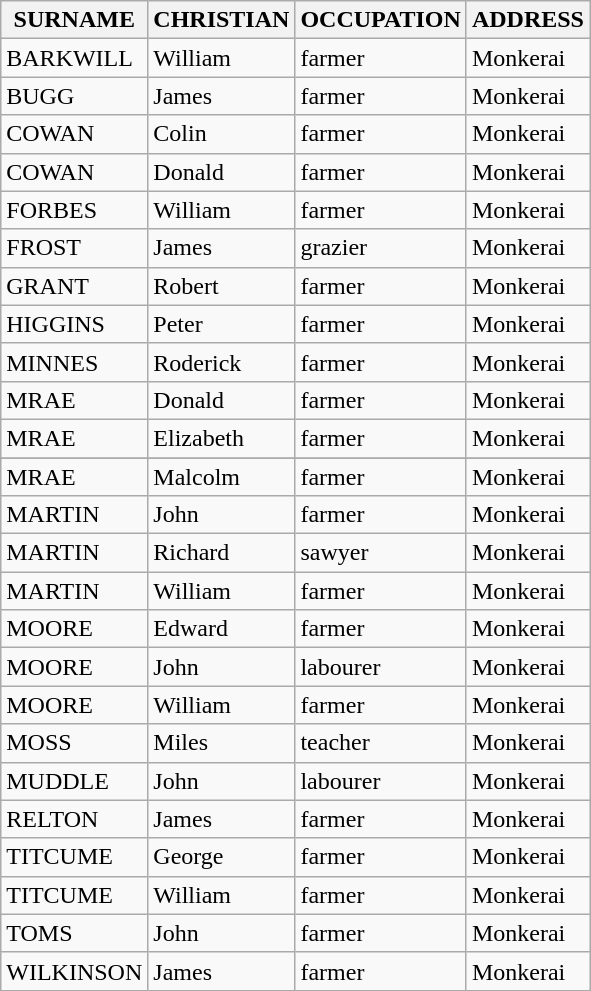<table class="wikitable">
<tr>
<th>SURNAME</th>
<th>CHRISTIAN</th>
<th>OCCUPATION</th>
<th>ADDRESS</th>
</tr>
<tr>
<td>BARKWILL</td>
<td>William</td>
<td>farmer</td>
<td>Monkerai</td>
</tr>
<tr>
<td>BUGG</td>
<td>James</td>
<td>farmer</td>
<td>Monkerai</td>
</tr>
<tr>
<td>COWAN</td>
<td>Colin</td>
<td>farmer</td>
<td>Monkerai</td>
</tr>
<tr>
<td>COWAN</td>
<td>Donald</td>
<td>farmer</td>
<td>Monkerai</td>
</tr>
<tr>
<td>FORBES</td>
<td>William</td>
<td>farmer</td>
<td>Monkerai</td>
</tr>
<tr>
<td>FROST</td>
<td>James</td>
<td>grazier</td>
<td>Monkerai</td>
</tr>
<tr>
<td>GRANT</td>
<td>Robert</td>
<td>farmer</td>
<td>Monkerai</td>
</tr>
<tr>
<td>HIGGINS</td>
<td>Peter</td>
<td>farmer</td>
<td>Monkerai</td>
</tr>
<tr>
<td>MINNES</td>
<td>Roderick</td>
<td>farmer</td>
<td>Monkerai</td>
</tr>
<tr>
<td>MRAE</td>
<td>Donald</td>
<td>farmer</td>
<td>Monkerai</td>
</tr>
<tr>
<td>MRAE</td>
<td>Elizabeth</td>
<td>farmer</td>
<td>Monkerai</td>
</tr>
<tr>
</tr>
<tr MRAE	||	John	||	farmer	||	Monkerai>
</tr>
<tr>
<td>MRAE</td>
<td>Malcolm</td>
<td>farmer</td>
<td>Monkerai</td>
</tr>
<tr>
<td>MARTIN</td>
<td>John</td>
<td>farmer</td>
<td>Monkerai</td>
</tr>
<tr>
<td>MARTIN</td>
<td>Richard</td>
<td>sawyer</td>
<td>Monkerai</td>
</tr>
<tr>
<td>MARTIN</td>
<td>William</td>
<td>farmer</td>
<td>Monkerai</td>
</tr>
<tr>
<td>MOORE</td>
<td>Edward</td>
<td>farmer</td>
<td>Monkerai</td>
</tr>
<tr>
<td>MOORE</td>
<td>John</td>
<td>labourer</td>
<td>Monkerai</td>
</tr>
<tr>
<td>MOORE</td>
<td>William</td>
<td>farmer</td>
<td>Monkerai</td>
</tr>
<tr>
<td>MOSS</td>
<td>Miles</td>
<td>teacher</td>
<td>Monkerai</td>
</tr>
<tr>
<td>MUDDLE</td>
<td>John</td>
<td>labourer</td>
<td>Monkerai</td>
</tr>
<tr>
<td>RELTON</td>
<td>James</td>
<td>farmer</td>
<td>Monkerai</td>
</tr>
<tr>
<td>TITCUME</td>
<td>George</td>
<td>farmer</td>
<td>Monkerai</td>
</tr>
<tr>
<td>TITCUME</td>
<td>William</td>
<td>farmer</td>
<td>Monkerai</td>
</tr>
<tr>
<td>TOMS</td>
<td>John</td>
<td>farmer</td>
<td>Monkerai</td>
</tr>
<tr>
<td>WILKINSON</td>
<td>James</td>
<td>farmer</td>
<td>Monkerai</td>
</tr>
</table>
